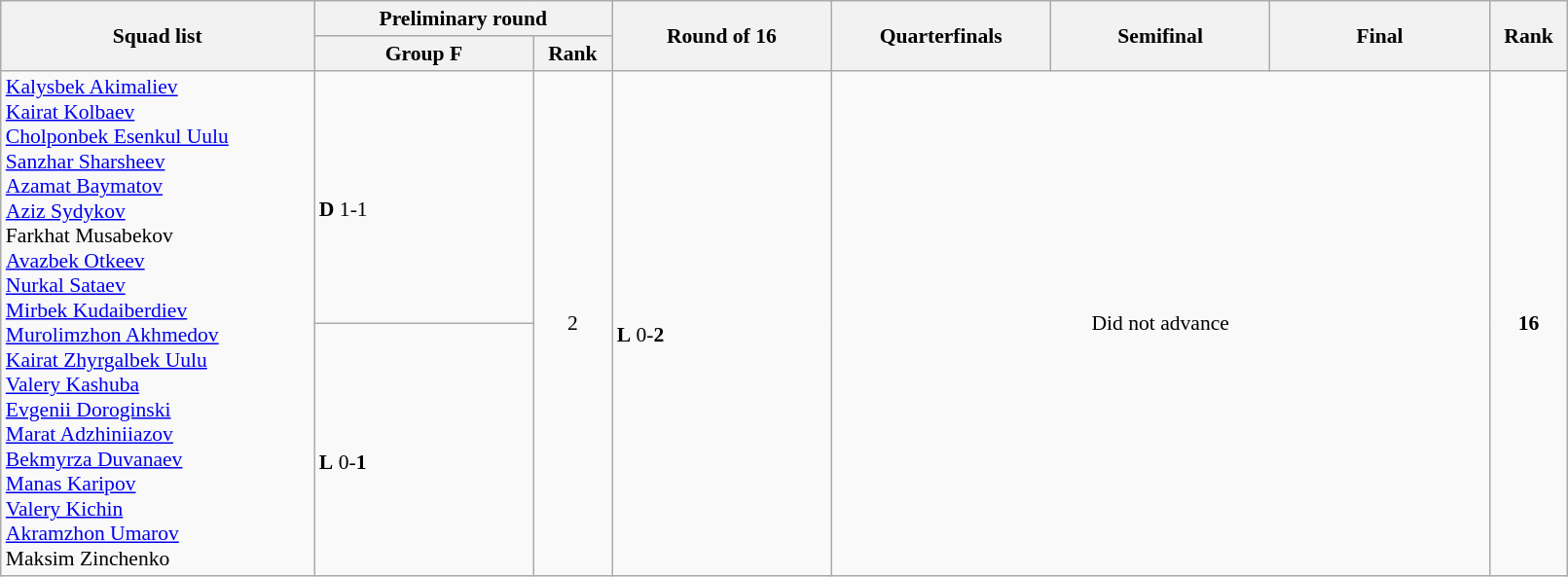<table class="wikitable" width="85%" style="text-align:left; font-size:90%">
<tr>
<th rowspan="2" width="20%">Squad list</th>
<th colspan="2">Preliminary round</th>
<th rowspan="2" width="14%">Round of 16</th>
<th rowspan="2" width="14%">Quarterfinals</th>
<th rowspan="2" width="14%">Semifinal</th>
<th rowspan="2" width="14%">Final</th>
<th rowspan="2" width="5%">Rank</th>
</tr>
<tr>
<th width="14%">Group F</th>
<th width="5%">Rank</th>
</tr>
<tr>
<td rowspan=2><a href='#'>Kalysbek Akimaliev</a><br><a href='#'>Kairat Kolbaev</a><br><a href='#'>Cholponbek Esenkul Uulu</a><br><a href='#'>Sanzhar Sharsheev</a><br><a href='#'>Azamat Baymatov</a><br><a href='#'>Aziz Sydykov</a><br>Farkhat Musabekov<br><a href='#'>Avazbek Otkeev</a><br><a href='#'>Nurkal Sataev</a><br><a href='#'>Mirbek Kudaiberdiev</a><br><a href='#'>Murolimzhon Akhmedov</a><br><a href='#'>Kairat Zhyrgalbek Uulu</a><br><a href='#'>Valery Kashuba</a><br><a href='#'>Evgenii Doroginski</a><br><a href='#'>Marat Adzhiniiazov</a><br><a href='#'>Bekmyrza Duvanaev</a><br><a href='#'>Manas Karipov</a><br><a href='#'>Valery Kichin</a><br><a href='#'>Akramzhon Umarov</a><br>Maksim Zinchenko</td>
<td><br><strong>D</strong> 1-1</td>
<td rowspan=2 align=center>2 <strong></strong></td>
<td rowspan=2><br><strong>L</strong> 0-<strong>2</strong> <strong></strong></td>
<td rowspan=2 colspan=3 align=center>Did not advance</td>
<td rowspan=2 align=center><strong>16</strong></td>
</tr>
<tr>
<td><br><strong>L</strong>  0-<strong>1</strong></td>
</tr>
</table>
